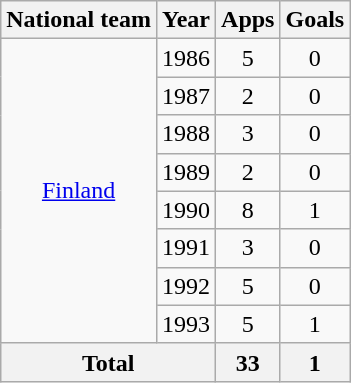<table class="wikitable" style="text-align:center">
<tr>
<th>National team</th>
<th>Year</th>
<th>Apps</th>
<th>Goals</th>
</tr>
<tr>
<td rowspan="8"><a href='#'>Finland</a></td>
<td>1986</td>
<td>5</td>
<td>0</td>
</tr>
<tr>
<td>1987</td>
<td>2</td>
<td>0</td>
</tr>
<tr>
<td>1988</td>
<td>3</td>
<td>0</td>
</tr>
<tr>
<td>1989</td>
<td>2</td>
<td>0</td>
</tr>
<tr>
<td>1990</td>
<td>8</td>
<td>1</td>
</tr>
<tr>
<td>1991</td>
<td>3</td>
<td>0</td>
</tr>
<tr>
<td>1992</td>
<td>5</td>
<td>0</td>
</tr>
<tr>
<td>1993</td>
<td>5</td>
<td>1</td>
</tr>
<tr>
<th colspan="2">Total</th>
<th>33</th>
<th>1</th>
</tr>
</table>
